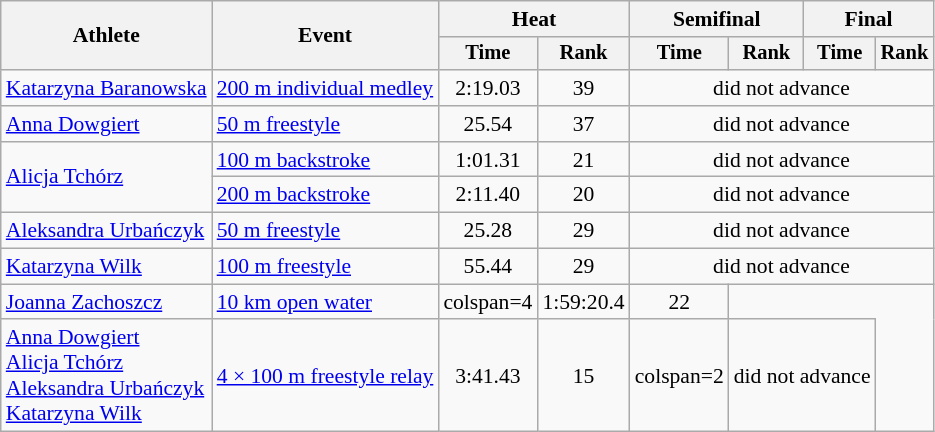<table class=wikitable style="font-size:90%">
<tr>
<th rowspan="2">Athlete</th>
<th rowspan="2">Event</th>
<th colspan="2">Heat</th>
<th colspan="2">Semifinal</th>
<th colspan="2">Final</th>
</tr>
<tr style="font-size:95%">
<th>Time</th>
<th>Rank</th>
<th>Time</th>
<th>Rank</th>
<th>Time</th>
<th>Rank</th>
</tr>
<tr align=center>
<td align=left><a href='#'>Katarzyna Baranowska</a></td>
<td align=left><a href='#'>200 m individual medley</a></td>
<td>2:19.03</td>
<td>39</td>
<td colspan=4>did not advance</td>
</tr>
<tr align=center>
<td align=left><a href='#'>Anna Dowgiert</a></td>
<td align=left><a href='#'>50 m freestyle</a></td>
<td>25.54</td>
<td>37</td>
<td colspan=4>did not advance</td>
</tr>
<tr align=center>
<td align=left rowspan=2><a href='#'>Alicja Tchórz</a></td>
<td align=left><a href='#'>100 m backstroke</a></td>
<td>1:01.31</td>
<td>21</td>
<td colspan=4>did not advance</td>
</tr>
<tr align=center>
<td align=left><a href='#'>200 m backstroke</a></td>
<td>2:11.40</td>
<td>20</td>
<td colspan=4>did not advance</td>
</tr>
<tr align=center>
<td align=left><a href='#'>Aleksandra Urbańczyk</a></td>
<td align=left><a href='#'>50 m freestyle</a></td>
<td>25.28</td>
<td>29</td>
<td colspan=4>did not advance</td>
</tr>
<tr align=center>
<td align=left><a href='#'>Katarzyna Wilk</a></td>
<td align=left><a href='#'>100 m freestyle</a></td>
<td>55.44</td>
<td>29</td>
<td colspan=4>did not advance</td>
</tr>
<tr align=center>
<td align=left><a href='#'>Joanna Zachoszcz</a></td>
<td align=left><a href='#'>10 km open water</a></td>
<td>colspan=4 </td>
<td>1:59:20.4</td>
<td>22</td>
</tr>
<tr align=center>
<td align=left><a href='#'>Anna Dowgiert</a><br><a href='#'>Alicja Tchórz</a><br><a href='#'>Aleksandra Urbańczyk</a><br><a href='#'>Katarzyna Wilk</a></td>
<td align=left><a href='#'>4 × 100 m freestyle relay</a></td>
<td>3:41.43</td>
<td>15</td>
<td>colspan=2 </td>
<td colspan=2>did not advance</td>
</tr>
</table>
